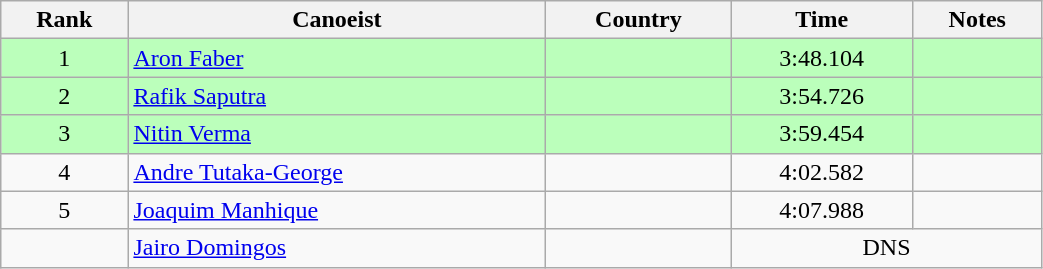<table class="wikitable" style="text-align:center;width: 55%">
<tr>
<th>Rank</th>
<th>Canoeist</th>
<th>Country</th>
<th>Time</th>
<th>Notes</th>
</tr>
<tr bgcolor=bbffbb>
<td>1</td>
<td align="left"><a href='#'>Aron Faber</a></td>
<td align="left"></td>
<td>3:48.104</td>
<td></td>
</tr>
<tr bgcolor=bbffbb>
<td>2</td>
<td align="left"><a href='#'>Rafik Saputra</a></td>
<td align="left"></td>
<td>3:54.726</td>
<td></td>
</tr>
<tr bgcolor=bbffbb>
<td>3</td>
<td align="left"><a href='#'>Nitin Verma</a></td>
<td align="left"></td>
<td>3:59.454</td>
<td></td>
</tr>
<tr>
<td>4</td>
<td align="left"><a href='#'>Andre Tutaka-George</a></td>
<td align="left"></td>
<td>4:02.582</td>
<td></td>
</tr>
<tr>
<td>5</td>
<td align="left"><a href='#'>Joaquim Manhique</a></td>
<td align="left"></td>
<td>4:07.988</td>
<td></td>
</tr>
<tr>
<td></td>
<td align="left"><a href='#'>Jairo Domingos</a></td>
<td align="left"></td>
<td colspan=2>DNS</td>
</tr>
</table>
